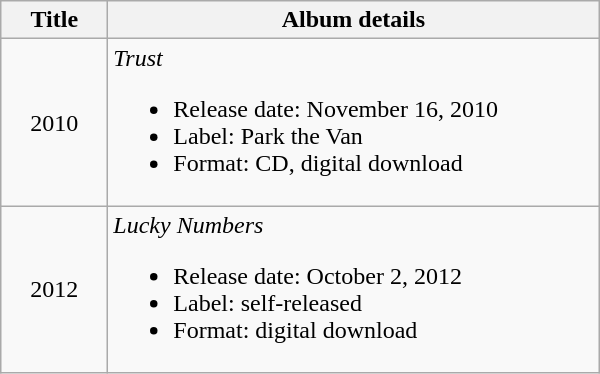<table class="wikitable plainrowheaders" style="text-align:center;">
<tr>
<th scope="col" style="width:4em;">Title</th>
<th scope="col" style="width:20em;">Album details</th>
</tr>
<tr>
<td>2010</td>
<td align=left><em>Trust</em><br><ul><li>Release date: November 16, 2010</li><li>Label: Park the Van</li><li>Format: CD, digital download</li></ul></td>
</tr>
<tr>
<td>2012</td>
<td align=left><em>Lucky Numbers</em><br><ul><li>Release date: October 2, 2012</li><li>Label: self-released</li><li>Format: digital download</li></ul></td>
</tr>
</table>
